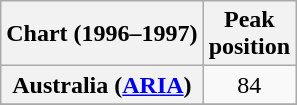<table class="wikitable sortable plainrowheaders" style="text-align:center">
<tr>
<th>Chart (1996–1997)</th>
<th>Peak<br>position</th>
</tr>
<tr>
<th scope="row">Australia (<a href='#'>ARIA</a>)</th>
<td>84</td>
</tr>
<tr>
</tr>
<tr>
</tr>
<tr>
</tr>
<tr>
</tr>
<tr>
</tr>
<tr>
</tr>
<tr>
</tr>
</table>
